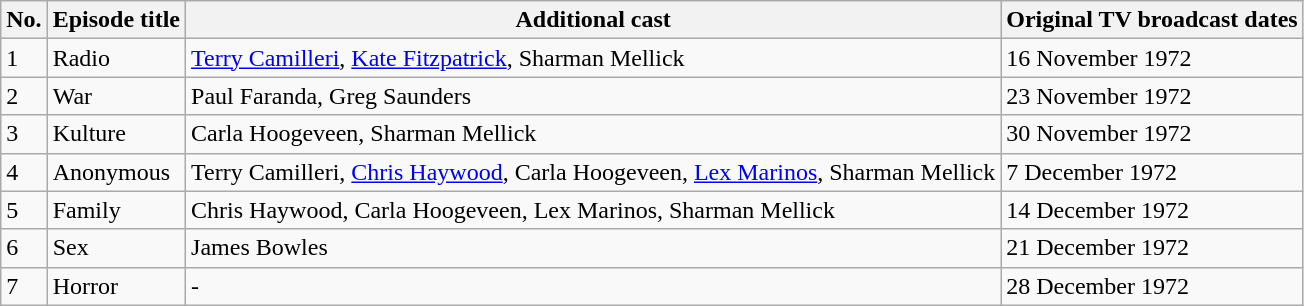<table class="wikitable">
<tr>
<th>No.</th>
<th>Episode title</th>
<th>Additional cast</th>
<th>Original TV broadcast dates</th>
</tr>
<tr>
<td>1</td>
<td>Radio</td>
<td><a href='#'>Terry Camilleri</a>, <a href='#'>Kate Fitzpatrick</a>, Sharman Mellick</td>
<td>16 November 1972</td>
</tr>
<tr>
<td>2</td>
<td>War</td>
<td>Paul Faranda, 	Greg Saunders</td>
<td>23 November 1972</td>
</tr>
<tr>
<td>3</td>
<td>Kulture</td>
<td>Carla Hoogeveen, Sharman Mellick</td>
<td>30 November 1972</td>
</tr>
<tr>
<td>4</td>
<td>Anonymous</td>
<td>Terry Camilleri, <a href='#'>Chris Haywood</a>, Carla Hoogeveen, <a href='#'>Lex Marinos</a>, Sharman Mellick</td>
<td>7 December 1972</td>
</tr>
<tr>
<td>5</td>
<td>Family</td>
<td>Chris Haywood, Carla Hoogeveen, Lex Marinos, Sharman Mellick</td>
<td>14 December 1972</td>
</tr>
<tr>
<td>6</td>
<td>Sex</td>
<td>James Bowles</td>
<td>21 December 1972</td>
</tr>
<tr>
<td>7</td>
<td>Horror</td>
<td>-</td>
<td>28 December 1972</td>
</tr>
</table>
